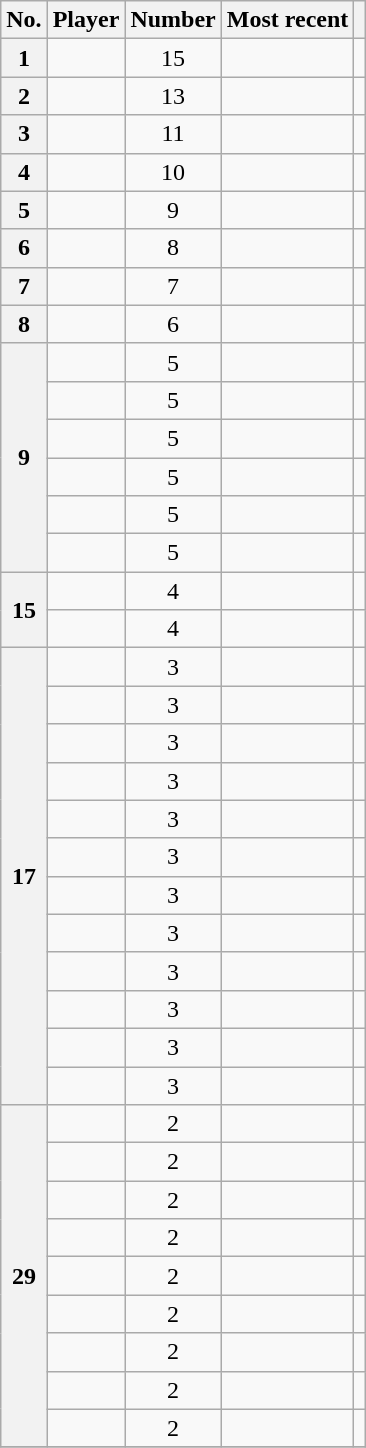<table class="wikitable plainrowheaders sortable sticky-header" style="margin:left;">
<tr>
<th scope="col">No.</th>
<th scope="col">Player</th>
<th scope="col">Number</th>
<th scope="col">Most recent</th>
<th scope="col" class="unsortable"></th>
</tr>
<tr>
<th scope="row" style="text-align:center;">1</th>
<td></td>
<td style="text-align:center;">15</td>
<td></td>
<td></td>
</tr>
<tr>
<th scope="row" style="text-align:center;">2</th>
<td></td>
<td style="text-align:center;">13</td>
<td></td>
<td></td>
</tr>
<tr>
<th scope="row" style="text-align:center;">3</th>
<td></td>
<td style="text-align:center;">11</td>
<td></td>
<td></td>
</tr>
<tr>
<th scope="row" style="text-align:center;">4</th>
<td></td>
<td style="text-align:center;">10</td>
<td></td>
<td></td>
</tr>
<tr>
<th scope="row" style="text-align:center;">5</th>
<td></td>
<td style="text-align:center;">9</td>
<td></td>
<td></td>
</tr>
<tr>
<th scope="row" style="text-align:center;">6</th>
<td></td>
<td style="text-align:center;">8</td>
<td></td>
<td></td>
</tr>
<tr>
<th scope="row" style="text-align:center;">7</th>
<td></td>
<td style="text-align:center;">7</td>
<td></td>
<td></td>
</tr>
<tr>
<th scope="row" style="text-align:center;">8</th>
<td></td>
<td style="text-align:center;">6</td>
<td></td>
<td></td>
</tr>
<tr>
<th scope="row" style="text-align:center;" rowspan=6>9</th>
<td></td>
<td style="text-align:center;">5</td>
<td></td>
<td></td>
</tr>
<tr>
<td></td>
<td style="text-align:center;">5</td>
<td></td>
<td></td>
</tr>
<tr>
<td></td>
<td style="text-align:center;">5</td>
<td></td>
<td></td>
</tr>
<tr>
<td></td>
<td style="text-align:center;">5</td>
<td></td>
<td></td>
</tr>
<tr>
<td></td>
<td style="text-align:center;">5</td>
<td></td>
<td></td>
</tr>
<tr>
<td></td>
<td style="text-align:center;">5</td>
<td></td>
<td></td>
</tr>
<tr>
<th rowspan="2" scope="row" style="text-align:center;">15</th>
<td></td>
<td style="text-align:center;">4</td>
<td></td>
<td></td>
</tr>
<tr>
<td></td>
<td style="text-align:center;">4</td>
<td></td>
<td></td>
</tr>
<tr>
<th rowspan="12" scope="row" style="text-align:center;">17</th>
<td></td>
<td style="text-align:center;">3</td>
<td></td>
<td></td>
</tr>
<tr>
<td></td>
<td style="text-align:center;">3</td>
<td></td>
<td></td>
</tr>
<tr>
<td></td>
<td style="text-align:center;">3</td>
<td></td>
<td></td>
</tr>
<tr>
<td></td>
<td style="text-align:center;">3</td>
<td></td>
<td></td>
</tr>
<tr>
<td></td>
<td style="text-align:center;">3</td>
<td></td>
<td></td>
</tr>
<tr>
<td></td>
<td style="text-align:center;">3</td>
<td></td>
<td></td>
</tr>
<tr>
<td></td>
<td style="text-align:center;">3</td>
<td></td>
<td></td>
</tr>
<tr>
<td></td>
<td style="text-align:center;">3</td>
<td></td>
<td></td>
</tr>
<tr>
<td></td>
<td style="text-align:center;">3</td>
<td></td>
<td></td>
</tr>
<tr>
<td></td>
<td style="text-align:center;">3</td>
<td></td>
<td></td>
</tr>
<tr>
<td></td>
<td style="text-align:center;">3</td>
<td></td>
<td></td>
</tr>
<tr>
<td></td>
<td style="text-align:center;">3</td>
<td></td>
<td></td>
</tr>
<tr>
<th scope="row" style="text-align:center;" rowspan=9>29</th>
<td></td>
<td style="text-align:center;">2</td>
<td></td>
<td></td>
</tr>
<tr>
<td></td>
<td style="text-align:center;">2</td>
<td></td>
<td></td>
</tr>
<tr>
<td></td>
<td style="text-align:center;">2</td>
<td></td>
<td></td>
</tr>
<tr>
<td></td>
<td style="text-align:center;">2</td>
<td></td>
<td></td>
</tr>
<tr>
<td></td>
<td style="text-align:center;">2</td>
<td></td>
<td></td>
</tr>
<tr>
<td></td>
<td style="text-align:center;">2</td>
<td></td>
<td></td>
</tr>
<tr>
<td></td>
<td style="text-align:center;">2</td>
<td></td>
<td></td>
</tr>
<tr>
<td></td>
<td style="text-align:center;">2</td>
<td></td>
<td></td>
</tr>
<tr>
<td></td>
<td style="text-align:center;">2</td>
<td></td>
<td></td>
</tr>
<tr>
</tr>
</table>
